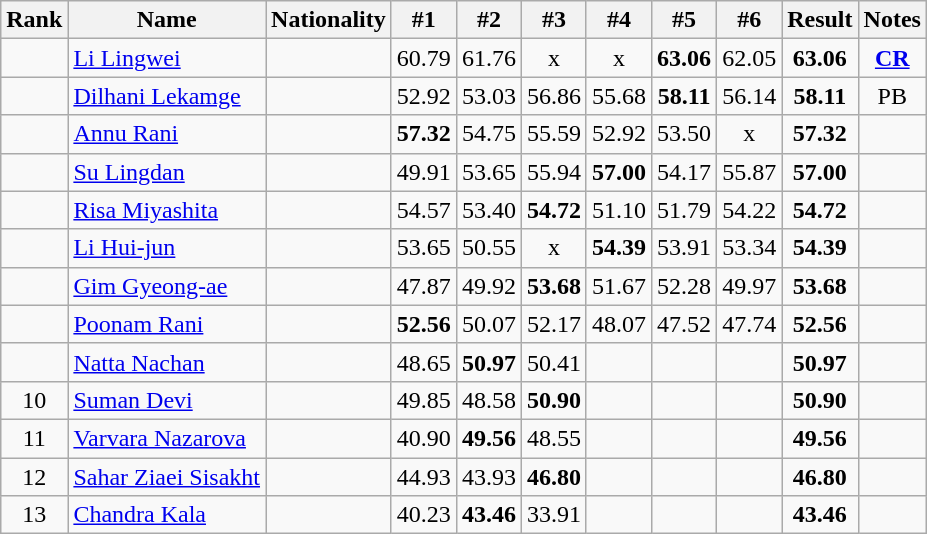<table class="wikitable sortable" style="text-align:center">
<tr>
<th>Rank</th>
<th>Name</th>
<th>Nationality</th>
<th>#1</th>
<th>#2</th>
<th>#3</th>
<th>#4</th>
<th>#5</th>
<th>#6</th>
<th>Result</th>
<th>Notes</th>
</tr>
<tr>
<td></td>
<td align=left><a href='#'>Li Lingwei</a></td>
<td align=left></td>
<td>60.79</td>
<td>61.76</td>
<td>x</td>
<td>x</td>
<td><strong>63.06</strong></td>
<td>62.05</td>
<td><strong>63.06</strong></td>
<td><strong><a href='#'>CR</a></strong></td>
</tr>
<tr>
<td></td>
<td align=left><a href='#'>Dilhani Lekamge</a></td>
<td align=left></td>
<td>52.92</td>
<td>53.03</td>
<td>56.86</td>
<td>55.68</td>
<td><strong>58.11</strong></td>
<td>56.14</td>
<td><strong>58.11</strong></td>
<td>PB</td>
</tr>
<tr>
<td></td>
<td align=left><a href='#'>Annu Rani</a></td>
<td align=left></td>
<td><strong>57.32</strong></td>
<td>54.75</td>
<td>55.59</td>
<td>52.92</td>
<td>53.50</td>
<td>x</td>
<td><strong>57.32</strong></td>
<td></td>
</tr>
<tr>
<td></td>
<td align=left><a href='#'>Su Lingdan</a></td>
<td align=left></td>
<td>49.91</td>
<td>53.65</td>
<td>55.94</td>
<td><strong>57.00</strong></td>
<td>54.17</td>
<td>55.87</td>
<td><strong>57.00</strong></td>
<td></td>
</tr>
<tr>
<td></td>
<td align=left><a href='#'>Risa Miyashita</a></td>
<td align=left></td>
<td>54.57</td>
<td>53.40</td>
<td><strong>54.72</strong></td>
<td>51.10</td>
<td>51.79</td>
<td>54.22</td>
<td><strong>54.72</strong></td>
<td></td>
</tr>
<tr>
<td></td>
<td align=left><a href='#'>Li Hui-jun</a></td>
<td align=left></td>
<td>53.65</td>
<td>50.55</td>
<td>x</td>
<td><strong>54.39</strong></td>
<td>53.91</td>
<td>53.34</td>
<td><strong>54.39</strong></td>
<td></td>
</tr>
<tr>
<td></td>
<td align=left><a href='#'>Gim Gyeong-ae</a></td>
<td align=left></td>
<td>47.87</td>
<td>49.92</td>
<td><strong>53.68</strong></td>
<td>51.67</td>
<td>52.28</td>
<td>49.97</td>
<td><strong>53.68</strong></td>
<td></td>
</tr>
<tr>
<td></td>
<td align=left><a href='#'>Poonam Rani</a></td>
<td align=left></td>
<td><strong>52.56</strong></td>
<td>50.07</td>
<td>52.17</td>
<td>48.07</td>
<td>47.52</td>
<td>47.74</td>
<td><strong>52.56</strong></td>
<td></td>
</tr>
<tr>
<td></td>
<td align=left><a href='#'>Natta Nachan</a></td>
<td align=left></td>
<td>48.65</td>
<td><strong>50.97</strong></td>
<td>50.41</td>
<td></td>
<td></td>
<td></td>
<td><strong>50.97</strong></td>
<td></td>
</tr>
<tr>
<td>10</td>
<td align=left><a href='#'>Suman Devi</a></td>
<td align=left></td>
<td>49.85</td>
<td>48.58</td>
<td><strong>50.90</strong></td>
<td></td>
<td></td>
<td></td>
<td><strong>50.90</strong></td>
<td></td>
</tr>
<tr>
<td>11</td>
<td align=left><a href='#'>Varvara Nazarova</a></td>
<td align=left></td>
<td>40.90</td>
<td><strong>49.56</strong></td>
<td>48.55</td>
<td></td>
<td></td>
<td></td>
<td><strong>49.56</strong></td>
<td></td>
</tr>
<tr>
<td>12</td>
<td align=left><a href='#'>Sahar Ziaei Sisakht</a></td>
<td align=left></td>
<td>44.93</td>
<td>43.93</td>
<td><strong>46.80</strong></td>
<td></td>
<td></td>
<td></td>
<td><strong>46.80</strong></td>
<td></td>
</tr>
<tr>
<td>13</td>
<td align=left><a href='#'>Chandra Kala</a></td>
<td align=left></td>
<td>40.23</td>
<td><strong>43.46</strong></td>
<td>33.91</td>
<td></td>
<td></td>
<td></td>
<td><strong>43.46</strong></td>
<td></td>
</tr>
</table>
